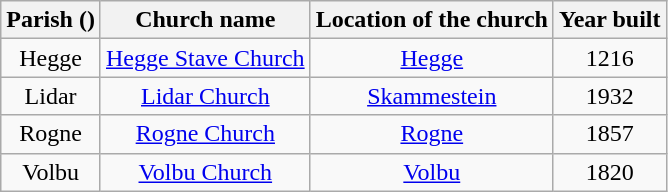<table class="wikitable" style="text-align:center">
<tr>
<th>Parish ()</th>
<th>Church name</th>
<th>Location of the church</th>
<th>Year built</th>
</tr>
<tr>
<td rowspan="1">Hegge</td>
<td><a href='#'>Hegge Stave Church</a></td>
<td><a href='#'>Hegge</a></td>
<td>1216</td>
</tr>
<tr>
<td rowspan="1">Lidar</td>
<td><a href='#'>Lidar Church</a></td>
<td><a href='#'>Skammestein</a></td>
<td>1932</td>
</tr>
<tr>
<td rowspan="1">Rogne</td>
<td><a href='#'>Rogne Church</a></td>
<td><a href='#'>Rogne</a></td>
<td>1857</td>
</tr>
<tr>
<td rowspan="1">Volbu</td>
<td><a href='#'>Volbu Church</a></td>
<td><a href='#'>Volbu</a></td>
<td>1820</td>
</tr>
</table>
